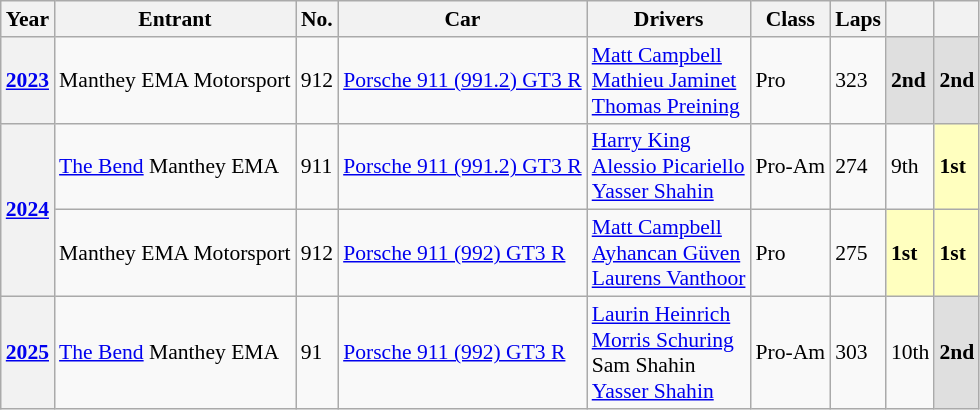<table class="wikitable" style="font-size:90%">
<tr>
<th>Year</th>
<th>Entrant</th>
<th>No.</th>
<th>Car</th>
<th>Drivers</th>
<th>Class</th>
<th>Laps</th>
<th></th>
<th></th>
</tr>
<tr>
<th><a href='#'>2023</a></th>
<td> Manthey EMA Motorsport</td>
<td>912</td>
<td><a href='#'>Porsche 911 (991.2) GT3 R</a></td>
<td> <a href='#'>Matt Campbell</a><br> <a href='#'>Mathieu Jaminet</a><br> <a href='#'>Thomas Preining</a></td>
<td>Pro</td>
<td>323</td>
<td style="background:#DFDFDF;"><strong>2nd</strong></td>
<td style="background:#DFDFDF;"><strong>2nd</strong></td>
</tr>
<tr>
<th rowspan="2"><a href='#'>2024</a></th>
<td> <a href='#'>The Bend</a> Manthey EMA</td>
<td>911</td>
<td><a href='#'>Porsche 911 (991.2) GT3 R</a></td>
<td> <a href='#'>Harry King</a><br> <a href='#'>Alessio Picariello</a><br> <a href='#'>Yasser Shahin</a></td>
<td>Pro-Am</td>
<td>274</td>
<td>9th</td>
<td style="background:#FFFFBF;"><strong>1st</strong></td>
</tr>
<tr>
<td> Manthey EMA Motorsport</td>
<td>912</td>
<td><a href='#'>Porsche 911 (992) GT3 R</a></td>
<td> <a href='#'>Matt Campbell</a><br> <a href='#'>Ayhancan Güven</a><br> <a href='#'>Laurens Vanthoor</a></td>
<td>Pro</td>
<td>275</td>
<td style="background:#FFFFBF;"><strong>1st</strong></td>
<td style="background:#FFFFBF;"><strong>1st</strong></td>
</tr>
<tr>
<th><a href='#'>2025</a></th>
<td> <a href='#'>The Bend</a> Manthey EMA</td>
<td>91</td>
<td><a href='#'>Porsche 911 (992) GT3 R</a></td>
<td> <a href='#'>Laurin Heinrich</a><br> <a href='#'>Morris Schuring</a><br> Sam Shahin<br> <a href='#'>Yasser Shahin</a></td>
<td>Pro-Am</td>
<td>303</td>
<td>10th</td>
<td style="background:#DFDFDF;"><strong>2nd</strong></td>
</tr>
</table>
